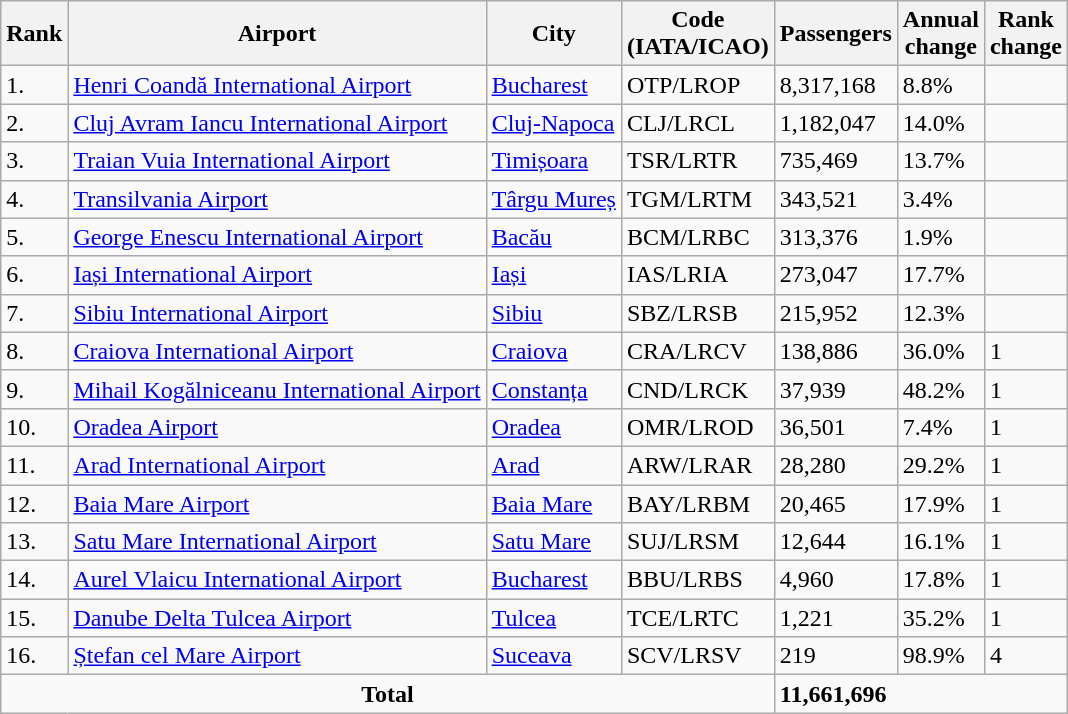<table class="wikitable sortable">
<tr>
<th>Rank</th>
<th>Airport</th>
<th>City</th>
<th>Code<br>(IATA/ICAO)</th>
<th>Passengers</th>
<th>Annual<br>change</th>
<th>Rank<br>change</th>
</tr>
<tr>
<td>1.</td>
<td><a href='#'>Henri Coandă International Airport</a></td>
<td><a href='#'>Bucharest</a></td>
<td>OTP/LROP</td>
<td>8,317,168</td>
<td> 8.8%</td>
<td></td>
</tr>
<tr>
<td>2.</td>
<td><a href='#'>Cluj Avram Iancu International Airport</a></td>
<td><a href='#'>Cluj-Napoca</a></td>
<td>CLJ/LRCL</td>
<td>1,182,047</td>
<td> 14.0%</td>
<td></td>
</tr>
<tr>
<td>3.</td>
<td><a href='#'>Traian Vuia International Airport</a></td>
<td><a href='#'>Timișoara</a></td>
<td>TSR/LRTR</td>
<td>735,469</td>
<td> 13.7%</td>
<td></td>
</tr>
<tr>
<td>4.</td>
<td><a href='#'>Transilvania Airport</a></td>
<td><a href='#'>Târgu Mureș</a></td>
<td>TGM/LRTM</td>
<td>343,521</td>
<td> 3.4%</td>
<td></td>
</tr>
<tr>
<td>5.</td>
<td><a href='#'>George Enescu International Airport</a></td>
<td><a href='#'>Bacău</a></td>
<td>BCM/LRBC</td>
<td>313,376</td>
<td> 1.9%</td>
<td></td>
</tr>
<tr>
<td>6.</td>
<td><a href='#'>Iași International Airport</a></td>
<td><a href='#'>Iași</a></td>
<td>IAS/LRIA</td>
<td>273,047</td>
<td> 17.7%</td>
<td></td>
</tr>
<tr>
<td>7.</td>
<td><a href='#'>Sibiu International Airport</a></td>
<td><a href='#'>Sibiu</a></td>
<td>SBZ/LRSB</td>
<td>215,952</td>
<td> 12.3%</td>
<td></td>
</tr>
<tr>
<td>8.</td>
<td><a href='#'>Craiova International Airport</a></td>
<td><a href='#'>Craiova</a></td>
<td>CRA/LRCV</td>
<td>138,886</td>
<td> 36.0%</td>
<td>1</td>
</tr>
<tr>
<td>9.</td>
<td><a href='#'>Mihail Kogălniceanu International Airport</a></td>
<td><a href='#'>Constanța</a></td>
<td>CND/LRCK</td>
<td>37,939</td>
<td> 48.2%</td>
<td>1</td>
</tr>
<tr>
<td>10.</td>
<td><a href='#'>Oradea Airport</a></td>
<td><a href='#'>Oradea</a></td>
<td>OMR/LROD</td>
<td>36,501</td>
<td> 7.4%</td>
<td>1</td>
</tr>
<tr>
<td>11.</td>
<td><a href='#'>Arad International Airport</a></td>
<td><a href='#'>Arad</a></td>
<td>ARW/LRAR</td>
<td>28,280</td>
<td> 29.2%</td>
<td>1</td>
</tr>
<tr>
<td>12.</td>
<td><a href='#'>Baia Mare Airport</a></td>
<td><a href='#'>Baia Mare</a></td>
<td>BAY/LRBM</td>
<td>20,465</td>
<td> 17.9%</td>
<td>1</td>
</tr>
<tr>
<td>13.</td>
<td><a href='#'>Satu Mare International Airport</a></td>
<td><a href='#'>Satu Mare</a></td>
<td>SUJ/LRSM</td>
<td>12,644</td>
<td> 16.1%</td>
<td>1</td>
</tr>
<tr>
<td>14.</td>
<td><a href='#'>Aurel Vlaicu International Airport</a></td>
<td><a href='#'>Bucharest</a></td>
<td>BBU/LRBS</td>
<td>4,960</td>
<td> 17.8%</td>
<td>1</td>
</tr>
<tr>
<td>15.</td>
<td><a href='#'>Danube Delta Tulcea Airport</a></td>
<td><a href='#'>Tulcea</a></td>
<td>TCE/LRTC</td>
<td>1,221</td>
<td> 35.2%</td>
<td>1</td>
</tr>
<tr>
<td>16.</td>
<td><a href='#'>Ștefan cel Mare Airport</a></td>
<td><a href='#'>Suceava</a></td>
<td>SCV/LRSV</td>
<td>219</td>
<td> 98.9%</td>
<td>4</td>
</tr>
<tr>
<td colspan=4 style="text-align:center"><strong>Total</strong></td>
<td colspan=3><strong>11,661,696</strong></td>
</tr>
</table>
